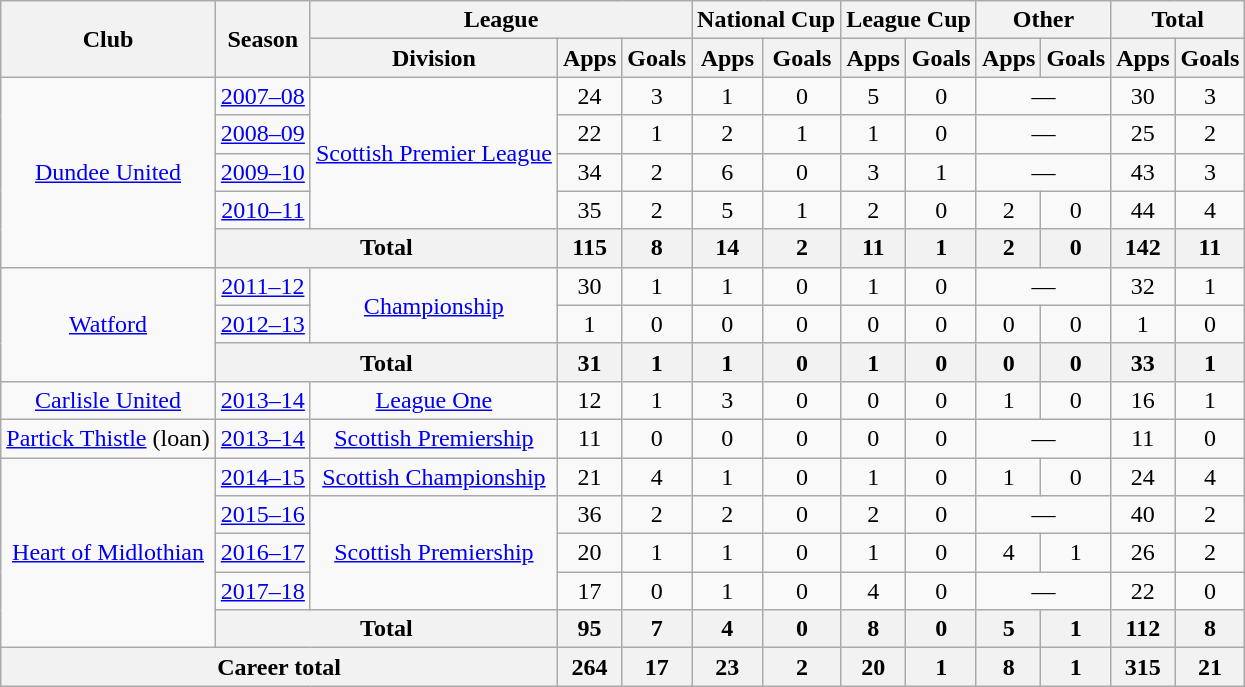<table class="wikitable" style="text-align:center">
<tr>
<th rowspan="2">Club</th>
<th rowspan="2">Season</th>
<th colspan="3">League</th>
<th colspan="2">National Cup</th>
<th colspan="2">League Cup</th>
<th colspan="2">Other</th>
<th colspan="2">Total</th>
</tr>
<tr>
<th>Division</th>
<th>Apps</th>
<th>Goals</th>
<th>Apps</th>
<th>Goals</th>
<th>Apps</th>
<th>Goals</th>
<th>Apps</th>
<th>Goals</th>
<th>Apps</th>
<th>Goals</th>
</tr>
<tr>
<td rowspan="5"><a href='#'>Dundee United</a></td>
<td><a href='#'>2007–08</a></td>
<td rowspan="4"><a href='#'>Scottish Premier League</a></td>
<td>24</td>
<td>3</td>
<td>1</td>
<td>0</td>
<td>5</td>
<td>0</td>
<td colspan="2">—</td>
<td>30</td>
<td>3</td>
</tr>
<tr>
<td><a href='#'>2008–09</a></td>
<td>22</td>
<td>1</td>
<td>2</td>
<td>1</td>
<td>1</td>
<td>0</td>
<td colspan="2">—</td>
<td>25</td>
<td>2</td>
</tr>
<tr>
<td><a href='#'>2009–10</a></td>
<td>34</td>
<td>2</td>
<td>6</td>
<td>0</td>
<td>3</td>
<td>1</td>
<td colspan="2">—</td>
<td>43</td>
<td>3</td>
</tr>
<tr>
<td><a href='#'>2010–11</a></td>
<td>35</td>
<td>2</td>
<td>5</td>
<td>1</td>
<td>2</td>
<td>0</td>
<td>2</td>
<td>0</td>
<td>44</td>
<td>4</td>
</tr>
<tr>
<th colspan="2">Total</th>
<th>115</th>
<th>8</th>
<th>14</th>
<th>2</th>
<th>11</th>
<th>1</th>
<th>2</th>
<th>0</th>
<th>142</th>
<th>11</th>
</tr>
<tr>
<td rowspan="3"><a href='#'>Watford</a></td>
<td><a href='#'>2011–12</a></td>
<td rowspan="2"><a href='#'>Championship</a></td>
<td>30</td>
<td>1</td>
<td>1</td>
<td>0</td>
<td>1</td>
<td>0</td>
<td colspan="2">—</td>
<td>32</td>
<td>1</td>
</tr>
<tr>
<td><a href='#'>2012–13</a></td>
<td>1</td>
<td>0</td>
<td>0</td>
<td>0</td>
<td>0</td>
<td>0</td>
<td>0</td>
<td>0</td>
<td>1</td>
<td>0</td>
</tr>
<tr>
<th colspan="2">Total</th>
<th>31</th>
<th>1</th>
<th>1</th>
<th>0</th>
<th>1</th>
<th>0</th>
<th>0</th>
<th>0</th>
<th>33</th>
<th>1</th>
</tr>
<tr>
<td><a href='#'>Carlisle United</a></td>
<td><a href='#'>2013–14</a></td>
<td><a href='#'>League One</a></td>
<td>12</td>
<td>1</td>
<td>3</td>
<td>0</td>
<td>0</td>
<td>0</td>
<td>1</td>
<td>0</td>
<td>16</td>
<td>1</td>
</tr>
<tr>
<td><a href='#'>Partick Thistle</a> (loan)</td>
<td><a href='#'>2013–14</a></td>
<td><a href='#'>Scottish Premiership</a></td>
<td>11</td>
<td>0</td>
<td>0</td>
<td>0</td>
<td>0</td>
<td>0</td>
<td colspan="2">—</td>
<td>11</td>
<td>0</td>
</tr>
<tr>
<td rowspan="5"><a href='#'>Heart of Midlothian</a></td>
<td><a href='#'>2014–15</a></td>
<td><a href='#'>Scottish Championship</a></td>
<td>21</td>
<td>4</td>
<td>1</td>
<td>0</td>
<td>1</td>
<td>0</td>
<td>1</td>
<td>0</td>
<td>24</td>
<td>4</td>
</tr>
<tr>
<td><a href='#'>2015–16</a></td>
<td rowspan="3"><a href='#'>Scottish Premiership</a></td>
<td>36</td>
<td>2</td>
<td>2</td>
<td>0</td>
<td>2</td>
<td>0</td>
<td colspan="2">—</td>
<td>40</td>
<td>2</td>
</tr>
<tr>
<td><a href='#'>2016–17</a></td>
<td>20</td>
<td>1</td>
<td>1</td>
<td>0</td>
<td>1</td>
<td>0</td>
<td>4</td>
<td>1</td>
<td>26</td>
<td>2</td>
</tr>
<tr>
<td><a href='#'>2017–18</a></td>
<td>17</td>
<td>0</td>
<td>1</td>
<td>0</td>
<td>4</td>
<td>0</td>
<td colspan="2">—</td>
<td>22</td>
<td>0</td>
</tr>
<tr>
<th colspan="2">Total</th>
<th>95</th>
<th>7</th>
<th>4</th>
<th>0</th>
<th>8</th>
<th>0</th>
<th>5</th>
<th>1</th>
<th>112</th>
<th>8</th>
</tr>
<tr>
<th colspan="3">Career total</th>
<th>264</th>
<th>17</th>
<th>23</th>
<th>2</th>
<th>20</th>
<th>1</th>
<th>8</th>
<th>1</th>
<th>315</th>
<th>21</th>
</tr>
</table>
